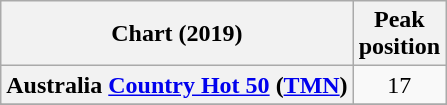<table class="wikitable sortable plainrowheaders" style="text-align:center">
<tr>
<th scope="col">Chart (2019)</th>
<th scope="col">Peak<br>position</th>
</tr>
<tr>
<th scope="row">Australia <a href='#'>Country Hot 50</a> (<a href='#'>TMN</a>)</th>
<td>17</td>
</tr>
<tr>
</tr>
<tr>
</tr>
<tr>
</tr>
<tr>
</tr>
<tr>
</tr>
</table>
